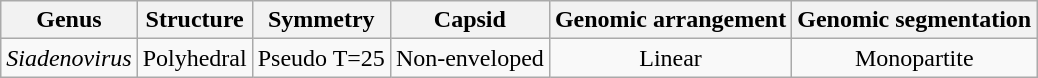<table class="wikitable sortable" style="text-align:center">
<tr>
<th>Genus</th>
<th>Structure</th>
<th>Symmetry</th>
<th>Capsid</th>
<th>Genomic arrangement</th>
<th>Genomic segmentation</th>
</tr>
<tr>
<td><em>Siadenovirus</em></td>
<td>Polyhedral</td>
<td>Pseudo T=25</td>
<td>Non-enveloped</td>
<td>Linear</td>
<td>Monopartite</td>
</tr>
</table>
